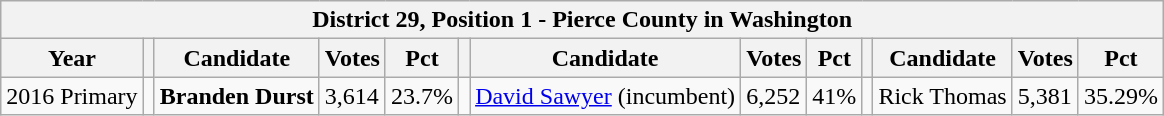<table class="wikitable">
<tr>
<th colspan="13">District 29, Position 1 - Pierce County in Washington</th>
</tr>
<tr>
<th>Year</th>
<th></th>
<th>Candidate</th>
<th>Votes</th>
<th>Pct</th>
<th></th>
<th>Candidate</th>
<th>Votes</th>
<th>Pct</th>
<th></th>
<th>Candidate</th>
<th>Votes</th>
<th>Pct</th>
</tr>
<tr>
<td>2016 Primary</td>
<td></td>
<td><strong>Branden Durst</strong></td>
<td>3,614</td>
<td>23.7%</td>
<td></td>
<td><a href='#'>David Sawyer</a> (incumbent)</td>
<td>6,252</td>
<td>41%</td>
<td></td>
<td>Rick Thomas</td>
<td>5,381</td>
<td>35.29%</td>
</tr>
</table>
